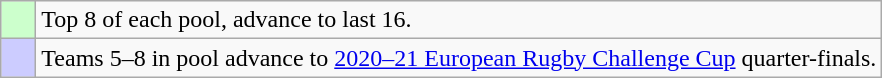<table class="wikitable">
<tr>
<td bgcolor="#ccffcc">    </td>
<td>Top 8 of each pool, advance to last 16.</td>
</tr>
<tr>
<td bgcolor="#ccccff">    </td>
<td>Teams 5–8 in pool advance to <a href='#'>2020–21 European Rugby Challenge Cup</a> quarter-finals.</td>
</tr>
</table>
